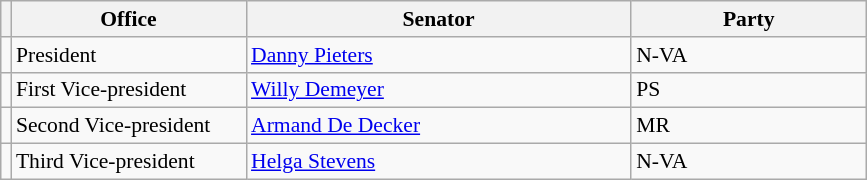<table class="sortable wikitable" style="text-align:left; font-size:90%">
<tr>
<th></th>
<th width="150">Office</th>
<th width="250">Senator</th>
<th width="150">Party</th>
</tr>
<tr>
<td></td>
<td>President</td>
<td align=left><a href='#'>Danny Pieters</a></td>
<td>N-VA</td>
</tr>
<tr>
<td></td>
<td>First Vice-president</td>
<td><a href='#'>Willy Demeyer</a></td>
<td>PS</td>
</tr>
<tr>
<td></td>
<td>Second Vice-president</td>
<td><a href='#'>Armand De Decker</a></td>
<td>MR</td>
</tr>
<tr>
<td></td>
<td>Third Vice-president</td>
<td><a href='#'>Helga Stevens</a></td>
<td>N-VA</td>
</tr>
</table>
